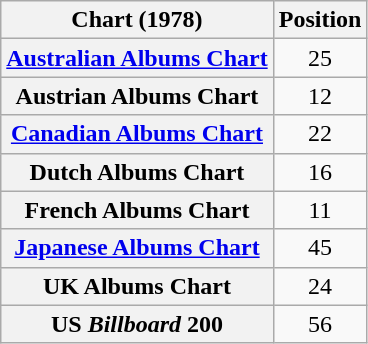<table class="wikitable sortable plainrowheaders" style="text-align:center;">
<tr>
<th scope="col">Chart (1978)</th>
<th scope="col">Position</th>
</tr>
<tr>
<th scope="row"><a href='#'>Australian Albums Chart</a></th>
<td>25</td>
</tr>
<tr>
<th scope="row">Austrian Albums Chart</th>
<td>12</td>
</tr>
<tr>
<th scope="row"><a href='#'>Canadian Albums Chart</a></th>
<td>22</td>
</tr>
<tr>
<th scope="row">Dutch Albums Chart</th>
<td>16</td>
</tr>
<tr>
<th scope="row">French Albums Chart</th>
<td>11</td>
</tr>
<tr>
<th scope="row"><a href='#'>Japanese Albums Chart</a></th>
<td>45</td>
</tr>
<tr>
<th scope="row">UK Albums Chart</th>
<td>24</td>
</tr>
<tr>
<th scope="row">US <em>Billboard</em> 200</th>
<td>56</td>
</tr>
</table>
